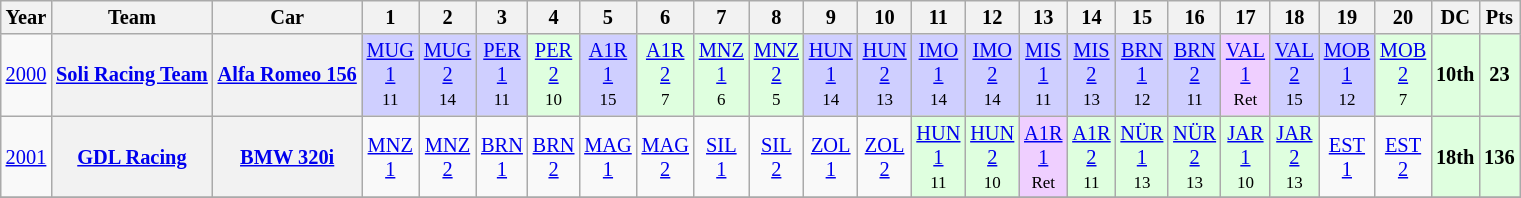<table class="wikitable" style="text-align:center; font-size:85%">
<tr>
<th>Year</th>
<th>Team</th>
<th>Car</th>
<th>1</th>
<th>2</th>
<th>3</th>
<th>4</th>
<th>5</th>
<th>6</th>
<th>7</th>
<th>8</th>
<th>9</th>
<th>10</th>
<th>11</th>
<th>12</th>
<th>13</th>
<th>14</th>
<th>15</th>
<th>16</th>
<th>17</th>
<th>18</th>
<th>19</th>
<th>20</th>
<th>DC</th>
<th>Pts</th>
</tr>
<tr>
<td><a href='#'>2000</a></td>
<th><a href='#'>Soli Racing Team</a></th>
<th><a href='#'>Alfa Romeo 156</a></th>
<td style="background:#CFCFFF;"><a href='#'>MUG<br>1</a><br><small>11</small></td>
<td style="background:#CFCFFF;"><a href='#'>MUG<br>2</a><br><small>14</small></td>
<td style="background:#CFCFFF;"><a href='#'>PER<br>1</a><br><small>11</small></td>
<td style="background:#DFFFDF;"><a href='#'>PER<br>2</a><br><small>10</small></td>
<td style="background:#CFCFFF;"><a href='#'>A1R<br>1</a><br><small>15</small></td>
<td style="background:#DFFFDF;"><a href='#'>A1R<br>2</a><br><small>7</small></td>
<td style="background:#DFFFDF;"><a href='#'>MNZ<br>1</a><br><small>6</small></td>
<td style="background:#DFFFDF;"><a href='#'>MNZ<br>2</a><br><small>5</small></td>
<td style="background:#CFCFFF;"><a href='#'>HUN<br>1</a><br><small>14</small></td>
<td style="background:#CFCFFF;"><a href='#'>HUN<br>2</a><br><small>13</small></td>
<td style="background:#CFCFFF;"><a href='#'>IMO<br>1</a><br><small>14</small></td>
<td style="background:#CFCFFF;"><a href='#'>IMO<br>2</a><br><small>14</small></td>
<td style="background:#CFCFFF;"><a href='#'>MIS<br>1</a><br><small>11</small></td>
<td style="background:#CFCFFF;"><a href='#'>MIS<br>2</a><br><small>13</small></td>
<td style="background:#CFCFFF;"><a href='#'>BRN<br>1</a><br><small>12</small></td>
<td style="background:#CFCFFF;"><a href='#'>BRN<br>2</a><br><small>11</small></td>
<td style="background:#EFCFFF;"><a href='#'>VAL<br>1</a><br><small>Ret</small></td>
<td style="background:#CFCFFF;"><a href='#'>VAL<br>2</a><br><small>15</small></td>
<td style="background:#CFCFFF;"><a href='#'>MOB<br>1</a><br><small>12</small></td>
<td style="background:#DFFFDF;"><a href='#'>MOB<br>2</a><br><small>7</small></td>
<th style="background:#DFFFDF;">10th</th>
<th style="background:#DFFFDF;">23</th>
</tr>
<tr>
<td><a href='#'>2001</a></td>
<th><a href='#'>GDL Racing</a></th>
<th><a href='#'>BMW 320i</a></th>
<td><a href='#'>MNZ<br>1</a><br></td>
<td><a href='#'>MNZ<br>2</a><br></td>
<td><a href='#'>BRN<br>1</a><br></td>
<td><a href='#'>BRN<br>2</a><br></td>
<td><a href='#'>MAG<br>1</a><br></td>
<td><a href='#'>MAG<br>2</a><br></td>
<td><a href='#'>SIL<br>1</a><br></td>
<td><a href='#'>SIL<br>2</a><br></td>
<td><a href='#'>ZOL<br>1</a><br></td>
<td><a href='#'>ZOL<br>2</a><br></td>
<td style="background:#DFFFDF;"><a href='#'>HUN<br>1</a><br><small>11</small></td>
<td style="background:#DFFFDF;"><a href='#'>HUN<br>2</a><br><small>10</small></td>
<td style="background:#EFCFFF;"><a href='#'>A1R<br>1</a><br><small>Ret</small></td>
<td style="background:#DFFFDF;"><a href='#'>A1R<br>2</a><br><small>11</small></td>
<td style="background:#DFFFDF;"><a href='#'>NÜR<br>1</a><br><small>13</small></td>
<td style="background:#DFFFDF;"><a href='#'>NÜR<br>2</a><br><small>13</small></td>
<td style="background:#DFFFDF;"><a href='#'>JAR<br>1</a><br><small>10</small></td>
<td style="background:#DFFFDF;"><a href='#'>JAR<br>2</a><br><small>13</small></td>
<td><a href='#'>EST<br>1</a><br></td>
<td><a href='#'>EST<br>2</a><br></td>
<th style="background:#DFFFDF;">18th</th>
<th style="background:#DFFFDF;">136</th>
</tr>
<tr>
</tr>
</table>
